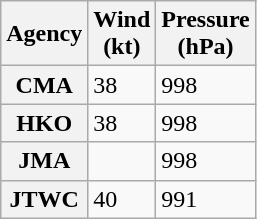<table class="wikitable floatleft">
<tr>
<th>Agency</th>
<th>Wind<br>(kt)</th>
<th>Pressure<br>(hPa)</th>
</tr>
<tr>
<th>CMA</th>
<td>38</td>
<td>998</td>
</tr>
<tr>
<th>HKO</th>
<td>38</td>
<td>998</td>
</tr>
<tr>
<th>JMA</th>
<td></td>
<td>998</td>
</tr>
<tr>
<th>JTWC</th>
<td>40</td>
<td>991</td>
</tr>
</table>
